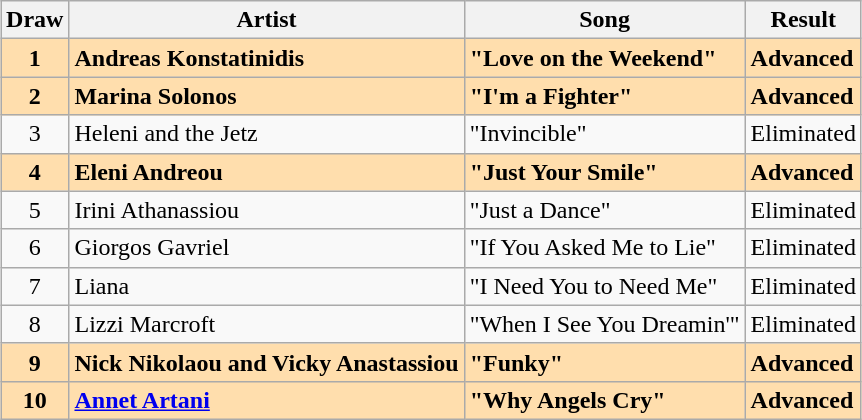<table class="sortable wikitable" style="margin: 1em auto 1em auto; text-align:center;">
<tr>
<th>Draw</th>
<th>Artist</th>
<th>Song</th>
<th>Result</th>
</tr>
<tr style="font-weight:bold; background:navajowhite;">
<td>1</td>
<td align="left">Andreas Konstatinidis</td>
<td align="left">"Love on the Weekend"</td>
<td align="left">Advanced</td>
</tr>
<tr style="font-weight:bold; background:navajowhite;">
<td>2</td>
<td align="left">Marina Solonos</td>
<td align="left">"I'm a Fighter"</td>
<td align="left">Advanced</td>
</tr>
<tr>
<td>3</td>
<td align="left">Heleni and the Jetz</td>
<td align="left">"Invincible"</td>
<td align="left">Eliminated</td>
</tr>
<tr style="font-weight:bold; background:navajowhite;">
<td>4</td>
<td align="left">Eleni Andreou</td>
<td align="left">"Just Your Smile"</td>
<td align="left">Advanced</td>
</tr>
<tr>
<td>5</td>
<td align="left">Irini Athanassiou</td>
<td align="left">"Just a Dance"</td>
<td align="left">Eliminated</td>
</tr>
<tr>
<td>6</td>
<td align="left">Giorgos Gavriel</td>
<td align="left">"If You Asked Me to Lie"</td>
<td align="left">Eliminated</td>
</tr>
<tr>
<td>7</td>
<td align="left">Liana</td>
<td align="left">"I Need You to Need Me"</td>
<td align="left">Eliminated</td>
</tr>
<tr>
<td>8</td>
<td align="left">Lizzi Marcroft</td>
<td align="left">"When I See You Dreamin'"</td>
<td align="left">Eliminated</td>
</tr>
<tr style="font-weight:bold; background:navajowhite;">
<td>9</td>
<td align="left">Nick Nikolaou and Vicky Anastassiou</td>
<td align="left">"Funky"</td>
<td align="left">Advanced</td>
</tr>
<tr style="font-weight:bold; background:navajowhite;">
<td>10</td>
<td align="left"><a href='#'>Annet Artani</a></td>
<td align="left">"Why Angels Cry"</td>
<td align="left">Advanced</td>
</tr>
</table>
